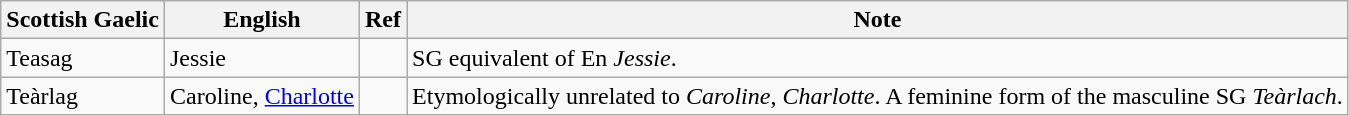<table class="wikitable sortable">
<tr>
<th><strong>Scottish Gaelic</strong></th>
<th><strong>English</strong></th>
<th><strong>Ref</strong></th>
<th><strong>Note</strong></th>
</tr>
<tr>
<td>Teasag</td>
<td>Jessie</td>
<td></td>
<td>SG equivalent of En <em>Jessie</em>.</td>
</tr>
<tr>
<td>Teàrlag</td>
<td>Caroline, <a href='#'>Charlotte</a></td>
<td></td>
<td>Etymologically unrelated to <em>Caroline</em>, <em>Charlotte</em>. A feminine form of the masculine SG <em>Teàrlach</em>.</td>
</tr>
</table>
